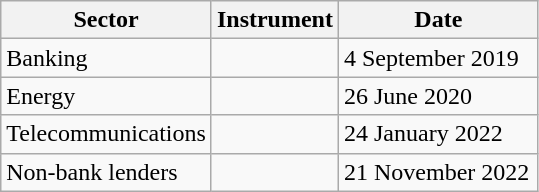<table class="wikitable">
<tr>
<th>Sector</th>
<th>Instrument</th>
<th>Date</th>
</tr>
<tr>
<td>Banking</td>
<td></td>
<td>4 September 2019</td>
</tr>
<tr>
<td>Energy</td>
<td></td>
<td>26 June 2020</td>
</tr>
<tr>
<td>Telecommunications</td>
<td></td>
<td>24 January 2022     </td>
</tr>
<tr>
<td>Non-bank lenders</td>
<td></td>
<td>21 November 2022</td>
</tr>
</table>
